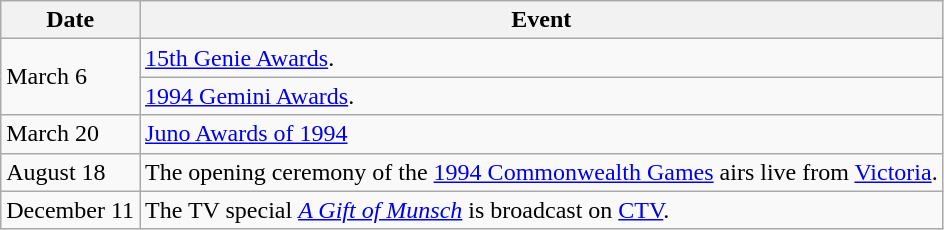<table class="wikitable">
<tr>
<th>Date</th>
<th>Event</th>
</tr>
<tr>
<td rowspan="2">March 6</td>
<td><a href='#'>15th Genie Awards</a>.</td>
</tr>
<tr>
<td><a href='#'>1994 Gemini Awards</a>.</td>
</tr>
<tr>
<td>March 20</td>
<td><a href='#'>Juno Awards of 1994</a></td>
</tr>
<tr>
<td>August 18</td>
<td>The opening ceremony of the <a href='#'>1994 Commonwealth Games</a> airs live from <a href='#'>Victoria</a>.</td>
</tr>
<tr>
<td>December 11</td>
<td>The TV special <em><a href='#'>A Gift of Munsch</a></em> is broadcast on <a href='#'>CTV</a>.</td>
</tr>
</table>
